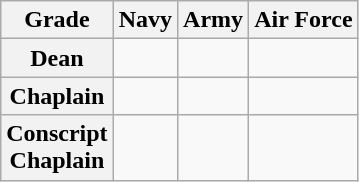<table class="wikitable">
<tr>
<th>Grade</th>
<th>Navy</th>
<th>Army</th>
<th>Air Force</th>
</tr>
<tr>
<th>Dean</th>
<td align=center></td>
<td align=center></td>
<td align=center></td>
</tr>
<tr>
<th>Chaplain</th>
<td align=center></td>
<td align=center></td>
<td align=center></td>
</tr>
<tr>
<th>Conscript<br>Chaplain</th>
<td></td>
<td align=center></td>
<td align=center></td>
</tr>
</table>
